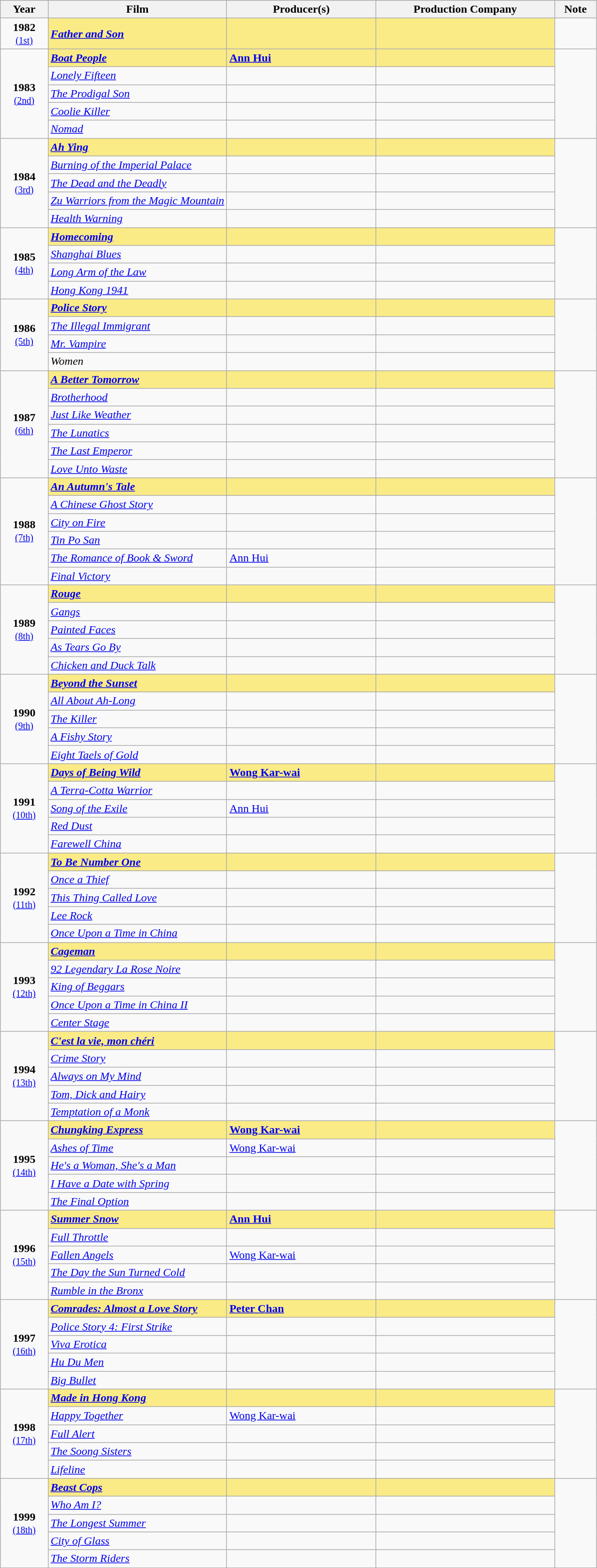<table class="sortable wikitable">
<tr>
<th width="8%">Year</th>
<th width="30%">Film</th>
<th width="25%">Producer(s)</th>
<th width="30%">Production Company</th>
<th width="7%">Note</th>
</tr>
<tr>
<td align="center"><strong>1982</strong><br><small><a href='#'>(1st)</a></small></td>
<td style="background:#FAEB86"><strong><em><a href='#'>Father and Son</a></em></strong></td>
<td style="background:#FAEB86"></td>
<td style="background:#FAEB86"></td>
<td></td>
</tr>
<tr>
<td rowspan="5" align="center"><strong>1983</strong><br><small><a href='#'>(2nd)</a></small></td>
<td style="background:#FAEB86"><strong><em><a href='#'>Boat People</a></em></strong></td>
<td style="background:#FAEB86"><strong><a href='#'>Ann Hui</a></strong></td>
<td style="background:#FAEB86"></td>
<td rowspan="5"></td>
</tr>
<tr>
<td><em><a href='#'>Lonely Fifteen</a></em></td>
<td></td>
<td></td>
</tr>
<tr>
<td><em><a href='#'>The Prodigal Son</a></em></td>
<td></td>
<td></td>
</tr>
<tr>
<td><em><a href='#'>Coolie Killer</a></em></td>
<td></td>
<td></td>
</tr>
<tr>
<td><em><a href='#'>Nomad</a></em></td>
<td></td>
<td></td>
</tr>
<tr>
<td rowspan="5" align="center"><strong>1984</strong><br><small><a href='#'>(3rd)</a></small></td>
<td style="background:#FAEB86"><strong><em><a href='#'>Ah Ying</a></em></strong></td>
<td style="background:#FAEB86"></td>
<td style="background:#FAEB86"></td>
<td rowspan="5"></td>
</tr>
<tr>
<td><em><a href='#'>Burning of the Imperial Palace</a></em></td>
<td></td>
<td></td>
</tr>
<tr>
<td><em><a href='#'>The Dead and the Deadly</a></em></td>
<td></td>
<td></td>
</tr>
<tr>
<td><em><a href='#'>Zu Warriors from the Magic Mountain</a></em></td>
<td></td>
<td></td>
</tr>
<tr>
<td><em><a href='#'>Health Warning</a></em></td>
<td></td>
<td></td>
</tr>
<tr>
<td rowspan="4" align="center"><strong>1985</strong><br><small><a href='#'>(4th)</a></small></td>
<td style="background:#FAEB86"><strong><em><a href='#'>Homecoming</a></em></strong></td>
<td style="background:#FAEB86"></td>
<td style="background:#FAEB86"></td>
<td rowspan="4"></td>
</tr>
<tr>
<td><em><a href='#'>Shanghai Blues</a></em></td>
<td></td>
<td></td>
</tr>
<tr>
<td><em><a href='#'>Long Arm of the Law</a></em></td>
<td></td>
<td></td>
</tr>
<tr>
<td><em><a href='#'>Hong Kong 1941</a></em></td>
<td></td>
<td></td>
</tr>
<tr>
<td rowspan="4" align="center"><strong>1986</strong><br><small><a href='#'>(5th)</a></small></td>
<td style="background:#FAEB86"><strong><em><a href='#'>Police Story</a></em></strong></td>
<td style="background:#FAEB86"></td>
<td style="background:#FAEB86"></td>
<td rowspan="4"></td>
</tr>
<tr>
<td><em><a href='#'>The Illegal Immigrant</a></em></td>
<td></td>
<td></td>
</tr>
<tr>
<td><em><a href='#'>Mr. Vampire</a></em></td>
<td></td>
<td></td>
</tr>
<tr>
<td><em>Women</em></td>
<td></td>
<td></td>
</tr>
<tr>
<td rowspan="6" align="center"><strong>1987</strong><br><small><a href='#'>(6th)</a></small></td>
<td style="background:#FAEB86"><strong><em><a href='#'>A Better Tomorrow</a></em></strong></td>
<td style="background:#FAEB86"></td>
<td style="background:#FAEB86"></td>
<td rowspan="6"></td>
</tr>
<tr>
<td><em><a href='#'>Brotherhood</a></em></td>
<td></td>
<td></td>
</tr>
<tr>
<td><em><a href='#'>Just Like Weather</a></em></td>
<td></td>
<td></td>
</tr>
<tr>
<td><em><a href='#'>The Lunatics</a></em></td>
<td></td>
<td></td>
</tr>
<tr>
<td><em><a href='#'>The Last Emperor</a></em></td>
<td></td>
<td></td>
</tr>
<tr>
<td><em><a href='#'>Love Unto Waste</a></em></td>
<td></td>
<td></td>
</tr>
<tr>
<td rowspan="6" align="center"><strong>1988</strong><br><small><a href='#'>(7th)</a></small></td>
<td style="background:#FAEB86"><strong><em><a href='#'>An Autumn's Tale</a></em></strong></td>
<td style="background:#FAEB86"></td>
<td style="background:#FAEB86"></td>
<td rowspan="6"></td>
</tr>
<tr>
<td><em><a href='#'>A Chinese Ghost Story</a></em></td>
<td></td>
<td></td>
</tr>
<tr>
<td><em><a href='#'>City on Fire</a></em></td>
<td></td>
<td></td>
</tr>
<tr>
<td><em><a href='#'>Tin Po San</a></em></td>
<td></td>
<td></td>
</tr>
<tr>
<td><em><a href='#'>The Romance of Book & Sword</a></em></td>
<td><a href='#'>Ann Hui</a></td>
<td></td>
</tr>
<tr>
<td><em><a href='#'>Final Victory</a></em></td>
<td></td>
<td></td>
</tr>
<tr>
<td rowspan="5" align="center"><strong>1989</strong><br><small><a href='#'>(8th)</a></small></td>
<td style="background:#FAEB86"><strong><em><a href='#'>Rouge</a></em></strong></td>
<td style="background:#FAEB86"></td>
<td style="background:#FAEB86"></td>
<td rowspan="5"></td>
</tr>
<tr>
<td><em><a href='#'>Gangs</a></em></td>
<td></td>
<td></td>
</tr>
<tr>
<td><em><a href='#'>Painted Faces</a></em></td>
<td></td>
<td></td>
</tr>
<tr>
<td><em><a href='#'>As Tears Go By</a></em></td>
<td></td>
<td></td>
</tr>
<tr>
<td><em><a href='#'>Chicken and Duck Talk</a></em></td>
<td></td>
<td></td>
</tr>
<tr>
<td rowspan="5" align="center"><strong>1990</strong><br><small><a href='#'>(9th)</a></small></td>
<td style="background:#FAEB86"><strong><em><a href='#'>Beyond the Sunset</a></em></strong></td>
<td style="background:#FAEB86"></td>
<td style="background:#FAEB86"></td>
<td rowspan="5"></td>
</tr>
<tr>
<td><em><a href='#'>All About Ah-Long</a></em></td>
<td></td>
<td></td>
</tr>
<tr>
<td><em><a href='#'>The Killer</a></em></td>
<td></td>
<td></td>
</tr>
<tr>
<td><em><a href='#'>A Fishy Story</a></em></td>
<td></td>
<td></td>
</tr>
<tr>
<td><em><a href='#'>Eight Taels of Gold</a></em></td>
<td></td>
<td></td>
</tr>
<tr>
<td rowspan="5" align="center"><strong>1991</strong><br><small><a href='#'>(10th)</a></small></td>
<td style="background:#FAEB86"><strong><em><a href='#'>Days of Being Wild</a></em></strong></td>
<td style="background:#FAEB86"><strong><a href='#'>Wong Kar-wai</a></strong></td>
<td style="background:#FAEB86"></td>
<td rowspan="5"></td>
</tr>
<tr>
<td><em><a href='#'>A Terra-Cotta Warrior</a></em></td>
<td></td>
<td></td>
</tr>
<tr>
<td><em><a href='#'>Song of the Exile</a></em></td>
<td><a href='#'>Ann Hui</a></td>
<td></td>
</tr>
<tr>
<td><em><a href='#'>Red Dust</a></em></td>
<td></td>
<td></td>
</tr>
<tr>
<td><em><a href='#'>Farewell China</a></em></td>
<td></td>
<td></td>
</tr>
<tr>
<td rowspan="5" align="center"><strong>1992</strong><br><small><a href='#'>(11th)</a></small></td>
<td style="background:#FAEB86"><strong><em><a href='#'>To Be Number One</a></em></strong></td>
<td style="background:#FAEB86"></td>
<td style="background:#FAEB86"></td>
<td rowspan="5"></td>
</tr>
<tr>
<td><em><a href='#'>Once a Thief</a></em></td>
<td></td>
<td></td>
</tr>
<tr>
<td><em><a href='#'>This Thing Called Love</a></em></td>
<td></td>
<td></td>
</tr>
<tr>
<td><em><a href='#'>Lee Rock</a></em></td>
<td></td>
<td></td>
</tr>
<tr>
<td><em><a href='#'>Once Upon a Time in China</a></em></td>
<td></td>
<td></td>
</tr>
<tr>
<td rowspan="5" align="center"><strong>1993</strong><br><small><a href='#'>(12th)</a></small></td>
<td style="background:#FAEB86"><strong><em><a href='#'>Cageman</a></em></strong></td>
<td style="background:#FAEB86"></td>
<td style="background:#FAEB86"></td>
<td rowspan="5"></td>
</tr>
<tr>
<td><em><a href='#'>92 Legendary La Rose Noire</a></em></td>
<td></td>
<td></td>
</tr>
<tr>
<td><em><a href='#'>King of Beggars</a></em></td>
<td></td>
<td></td>
</tr>
<tr>
<td><em><a href='#'>Once Upon a Time in China II</a></em></td>
<td></td>
<td></td>
</tr>
<tr>
<td><em><a href='#'>Center Stage</a></em></td>
<td></td>
<td></td>
</tr>
<tr>
<td rowspan="5" align="center"><strong>1994</strong><br><small><a href='#'>(13th)</a></small></td>
<td style="background:#FAEB86"><strong><em><a href='#'>C'est la vie, mon chéri</a></em></strong></td>
<td style="background:#FAEB86"></td>
<td style="background:#FAEB86"></td>
<td rowspan="5"></td>
</tr>
<tr>
<td><em><a href='#'>Crime Story</a></em></td>
<td></td>
<td></td>
</tr>
<tr>
<td><em><a href='#'>Always on My Mind</a></em></td>
<td></td>
<td></td>
</tr>
<tr>
<td><em><a href='#'>Tom, Dick and Hairy</a></em></td>
<td></td>
<td></td>
</tr>
<tr>
<td><em><a href='#'>Temptation of a Monk</a></em></td>
<td></td>
<td></td>
</tr>
<tr>
<td rowspan="5" align="center"><strong>1995</strong><br><small><a href='#'>(14th)</a></small></td>
<td style="background:#FAEB86"><strong><em><a href='#'>Chungking Express</a></em></strong></td>
<td style="background:#FAEB86"><strong><a href='#'>Wong Kar-wai</a></strong></td>
<td style="background:#FAEB86"></td>
<td rowspan="5"></td>
</tr>
<tr>
<td><em><a href='#'>Ashes of Time</a></em></td>
<td><a href='#'>Wong Kar-wai</a></td>
<td></td>
</tr>
<tr>
<td><em><a href='#'>He's a Woman, She's a Man</a></em></td>
<td></td>
<td></td>
</tr>
<tr>
<td><em><a href='#'>I Have a Date with Spring</a></em></td>
<td></td>
<td></td>
</tr>
<tr>
<td><em><a href='#'>The Final Option</a></em></td>
<td></td>
<td></td>
</tr>
<tr>
<td rowspan="5" align="center"><strong>1996</strong><br><small><a href='#'>(15th)</a></small></td>
<td style="background:#FAEB86"><strong><em><a href='#'>Summer Snow</a></em></strong></td>
<td style="background:#FAEB86"><strong><a href='#'>Ann Hui</a></strong></td>
<td style="background:#FAEB86"></td>
<td rowspan="5"></td>
</tr>
<tr>
<td><em><a href='#'>Full Throttle</a></em></td>
<td></td>
<td></td>
</tr>
<tr>
<td><em><a href='#'>Fallen Angels</a></em></td>
<td><a href='#'>Wong Kar-wai</a></td>
<td></td>
</tr>
<tr>
<td><em><a href='#'>The Day the Sun Turned Cold</a></em></td>
<td></td>
<td></td>
</tr>
<tr>
<td><em><a href='#'>Rumble in the Bronx</a></em></td>
<td></td>
<td></td>
</tr>
<tr>
<td rowspan="5" align="center"><strong>1997</strong><br><small><a href='#'>(16th)</a></small></td>
<td style="background:#FAEB86"><strong><em><a href='#'>Comrades: Almost a Love Story</a></em></strong></td>
<td style="background:#FAEB86"><strong><a href='#'>Peter Chan</a></strong></td>
<td style="background:#FAEB86"></td>
<td rowspan="5"></td>
</tr>
<tr>
<td><em><a href='#'>Police Story 4: First Strike</a></em></td>
<td></td>
<td></td>
</tr>
<tr>
<td><em><a href='#'>Viva Erotica</a></em></td>
<td></td>
<td></td>
</tr>
<tr>
<td><em><a href='#'>Hu Du Men</a></em></td>
<td></td>
<td></td>
</tr>
<tr>
<td><em><a href='#'>Big Bullet</a></em></td>
<td></td>
<td></td>
</tr>
<tr>
<td rowspan="5" align="center"><strong>1998</strong><br><small><a href='#'>(17th)</a></small></td>
<td style="background:#FAEB86"><strong><em><a href='#'>Made in Hong Kong</a></em></strong></td>
<td style="background:#FAEB86"></td>
<td style="background:#FAEB86"></td>
<td rowspan="5"></td>
</tr>
<tr>
<td><em><a href='#'>Happy Together</a></em></td>
<td><a href='#'>Wong Kar-wai</a></td>
<td></td>
</tr>
<tr>
<td><em><a href='#'>Full Alert</a></em></td>
<td></td>
<td></td>
</tr>
<tr>
<td><em><a href='#'>The Soong Sisters</a></em></td>
<td></td>
<td></td>
</tr>
<tr>
<td><em><a href='#'>Lifeline</a></em></td>
<td></td>
<td></td>
</tr>
<tr>
<td rowspan="5" align="center"><strong>1999</strong><br><small><a href='#'>(18th)</a></small></td>
<td style="background:#FAEB86"><strong><em><a href='#'>Beast Cops</a></em></strong></td>
<td style="background:#FAEB86"></td>
<td style="background:#FAEB86"></td>
<td rowspan="5"></td>
</tr>
<tr>
<td><em><a href='#'>Who Am I?</a></em></td>
<td></td>
<td></td>
</tr>
<tr>
<td><em><a href='#'>The Longest Summer</a></em></td>
<td></td>
<td></td>
</tr>
<tr>
<td><em><a href='#'>City of Glass</a></em></td>
<td></td>
<td></td>
</tr>
<tr>
<td><em><a href='#'>The Storm Riders</a></em></td>
<td></td>
<td></td>
</tr>
<tr>
</tr>
</table>
